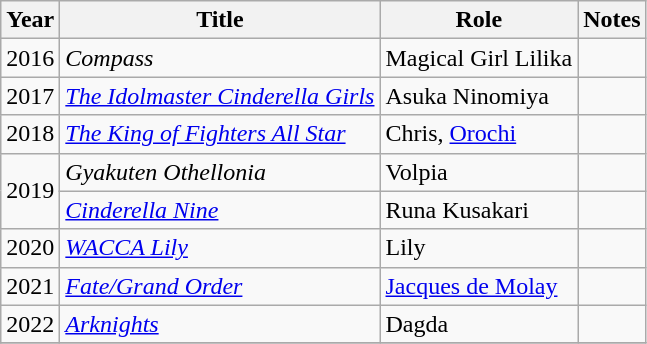<table class="wikitable sortable">
<tr>
<th>Year</th>
<th>Title</th>
<th>Role</th>
<th class="unsortable">Notes</th>
</tr>
<tr>
<td>2016</td>
<td><em>Compass</em></td>
<td>Magical Girl Lilika</td>
<td></td>
</tr>
<tr>
<td>2017</td>
<td><em><a href='#'>The Idolmaster Cinderella Girls</a></em></td>
<td>Asuka Ninomiya</td>
<td></td>
</tr>
<tr>
<td>2018</td>
<td><em><a href='#'>The King of Fighters All Star</a></em></td>
<td>Chris, <a href='#'>Orochi</a></td>
<td></td>
</tr>
<tr>
<td rowspan=2>2019</td>
<td><em>Gyakuten Othellonia</em></td>
<td>Volpia</td>
<td></td>
</tr>
<tr>
<td><em><a href='#'>Cinderella Nine</a></em></td>
<td>Runa Kusakari</td>
<td></td>
</tr>
<tr>
<td>2020</td>
<td><em><a href='#'>WACCA Lily</a></em></td>
<td>Lily</td>
<td></td>
</tr>
<tr>
<td>2021</td>
<td><em><a href='#'>Fate/Grand Order</a></em></td>
<td><a href='#'>Jacques de Molay</a></td>
<td></td>
</tr>
<tr>
<td>2022</td>
<td><em><a href='#'>Arknights</a></em></td>
<td>Dagda</td>
<td></td>
</tr>
<tr>
</tr>
</table>
